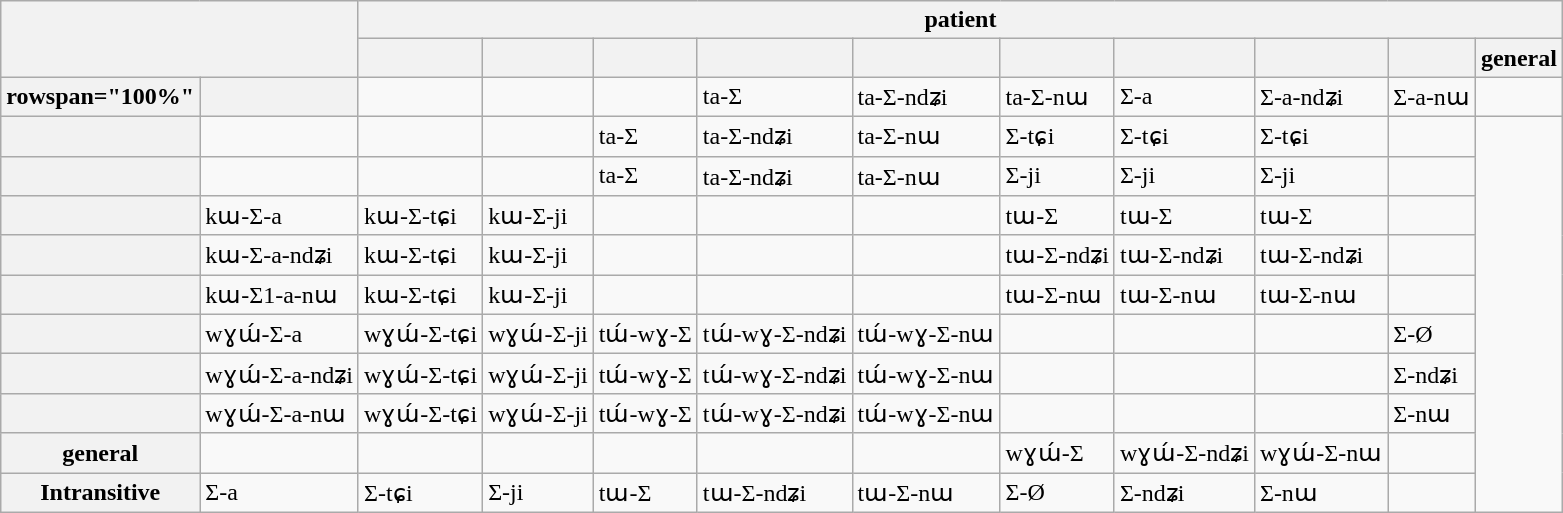<table class="wikitable">
<tr>
<th colspan=2 rowspan=2></th>
<th colspan="100%">patient</th>
</tr>
<tr>
<th></th>
<th></th>
<th></th>
<th></th>
<th></th>
<th></th>
<th></th>
<th></th>
<th></th>
<th>general</th>
</tr>
<tr>
<th>rowspan="100%" </th>
<th></th>
<td></td>
<td></td>
<td></td>
<td>ta-Σ</td>
<td>ta-Σ-ndʑi</td>
<td>ta-Σ-nɯ</td>
<td>Σ-a</td>
<td>Σ-a-ndʑi</td>
<td>Σ-a-nɯ</td>
<td></td>
</tr>
<tr>
<th></th>
<td></td>
<td></td>
<td></td>
<td>ta-Σ</td>
<td>ta-Σ-ndʑi</td>
<td>ta-Σ-nɯ</td>
<td>Σ-tɕi</td>
<td>Σ-tɕi</td>
<td>Σ-tɕi</td>
<td></td>
</tr>
<tr>
<th></th>
<td></td>
<td></td>
<td></td>
<td>ta-Σ</td>
<td>ta-Σ-ndʑi</td>
<td>ta-Σ-nɯ</td>
<td>Σ-ji</td>
<td>Σ-ji</td>
<td>Σ-ji</td>
<td></td>
</tr>
<tr>
<th></th>
<td>kɯ-Σ-a</td>
<td>kɯ-Σ-tɕi</td>
<td>kɯ-Σ-ji</td>
<td></td>
<td></td>
<td></td>
<td>tɯ-Σ</td>
<td>tɯ-Σ</td>
<td>tɯ-Σ</td>
<td></td>
</tr>
<tr>
<th></th>
<td>kɯ-Σ-a-ndʑi</td>
<td>kɯ-Σ-tɕi</td>
<td>kɯ-Σ-ji</td>
<td></td>
<td></td>
<td></td>
<td>tɯ-Σ-ndʑi</td>
<td>tɯ-Σ-ndʑi</td>
<td>tɯ-Σ-ndʑi</td>
<td></td>
</tr>
<tr>
<th></th>
<td>kɯ-Σ1-a-nɯ</td>
<td>kɯ-Σ-tɕi</td>
<td>kɯ-Σ-ji</td>
<td></td>
<td></td>
<td></td>
<td>tɯ-Σ-nɯ</td>
<td>tɯ-Σ-nɯ</td>
<td>tɯ-Σ-nɯ</td>
<td></td>
</tr>
<tr>
<th></th>
<td>wɣɯ́-Σ-a</td>
<td>wɣɯ́-Σ-tɕi</td>
<td>wɣɯ́-Σ-ji</td>
<td>tɯ́-wɣ-Σ</td>
<td>tɯ́-wɣ-Σ-ndʑi</td>
<td>tɯ́-wɣ-Σ-nɯ</td>
<td></td>
<td></td>
<td></td>
<td>Σ-Ø</td>
</tr>
<tr>
<th></th>
<td>wɣɯ́-Σ-a-ndʑi</td>
<td>wɣɯ́-Σ-tɕi</td>
<td>wɣɯ́-Σ-ji</td>
<td>tɯ́-wɣ-Σ</td>
<td>tɯ́-wɣ-Σ-ndʑi</td>
<td>tɯ́-wɣ-Σ-nɯ</td>
<td></td>
<td></td>
<td></td>
<td>Σ-ndʑi</td>
</tr>
<tr>
<th></th>
<td>wɣɯ́-Σ-a-nɯ</td>
<td>wɣɯ́-Σ-tɕi</td>
<td>wɣɯ́-Σ-ji</td>
<td>tɯ́-wɣ-Σ</td>
<td>tɯ́-wɣ-Σ-ndʑi</td>
<td>tɯ́-wɣ-Σ-nɯ</td>
<td></td>
<td></td>
<td></td>
<td>Σ-nɯ</td>
</tr>
<tr>
<th>general</th>
<td></td>
<td></td>
<td></td>
<td></td>
<td></td>
<td></td>
<td>wɣɯ́-Σ</td>
<td>wɣɯ́-Σ-ndʑi</td>
<td>wɣɯ́-Σ-nɯ</td>
<td></td>
</tr>
<tr>
<th>Intransitive</th>
<td>Σ-a</td>
<td>Σ-tɕi</td>
<td>Σ-ji</td>
<td>tɯ-Σ</td>
<td>tɯ-Σ-ndʑi</td>
<td>tɯ-Σ-nɯ</td>
<td>Σ-Ø</td>
<td>Σ-ndʑi</td>
<td>Σ-nɯ</td>
<td></td>
</tr>
</table>
